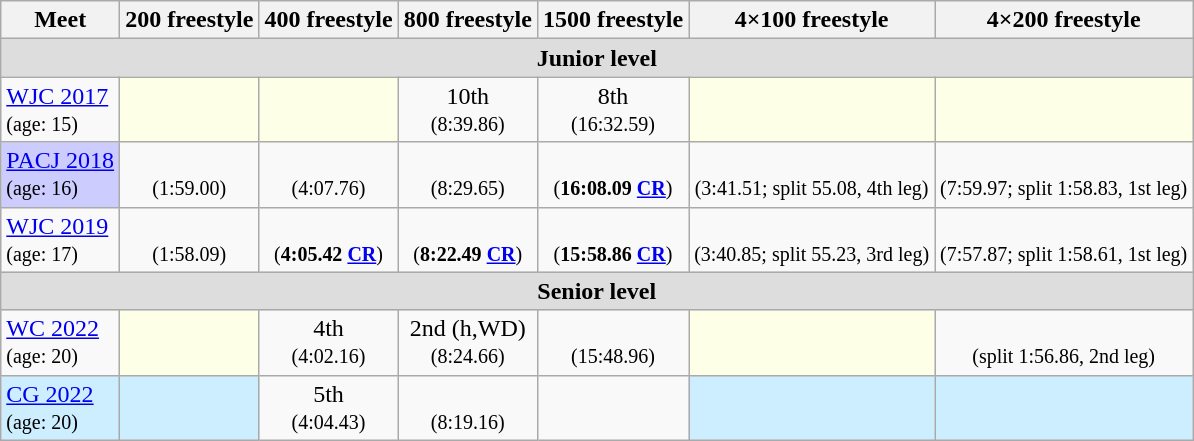<table class="sortable wikitable">
<tr>
<th>Meet</th>
<th class="unsortable">200 freestyle</th>
<th class="unsortable">400 freestyle</th>
<th class="unsortable">800 freestyle</th>
<th class="unsortable">1500 freestyle</th>
<th class="unsortable">4×100 freestyle</th>
<th class="unsortable">4×200 freestyle</th>
</tr>
<tr bgcolor="#DDDDDD">
<td colspan="7" align="center"><strong>Junior level</strong></td>
</tr>
<tr>
<td><a href='#'>WJC 2017</a><br><small>(age: 15)</small></td>
<td style="background:#fdffe7"></td>
<td style="background:#fdffe7"></td>
<td align="center">10th<br><small>(8:39.86)</small></td>
<td align="center">8th<br><small>(16:32.59)</small></td>
<td style="background:#fdffe7"></td>
<td style="background:#fdffe7"></td>
</tr>
<tr>
<td style="background:#ccccff"><a href='#'>PACJ 2018</a><br><small>(age: 16)</small></td>
<td align="center"><br><small>(1:59.00)</small></td>
<td align="center"><br><small>(4:07.76)</small></td>
<td align="center"><br><small>(8:29.65)</small></td>
<td align="center"><br><small>(<strong>16:08.09 <a href='#'>CR</a></strong>)</small></td>
<td align="center"><br><small>(3:41.51; split 55.08, 4th leg)</small></td>
<td align="center"><br><small>(7:59.97; split 1:58.83, 1st leg)</small></td>
</tr>
<tr>
<td><a href='#'>WJC 2019</a><br><small>(age: 17)</small></td>
<td align="center"><br><small>(1:58.09)</small></td>
<td align="center"><br><small>(<strong>4:05.42 <a href='#'>CR</a></strong>)</small></td>
<td align="center"><br><small>(<strong>8:22.49 <a href='#'>CR</a></strong>)</small></td>
<td align="center"><br><small>(<strong>15:58.86 <a href='#'>CR</a></strong>)</small></td>
<td align="center"><br><small>(3:40.85; split 55.23, 3rd leg)</small></td>
<td align="center"><br><small>(7:57.87; split 1:58.61, 1st leg)</small></td>
</tr>
<tr bgcolor="#DDDDDD">
<td colspan="7" align="center"><strong>Senior level</strong></td>
</tr>
<tr>
<td><a href='#'>WC 2022</a><br><small>(age: 20)</small></td>
<td style="background:#fdffe7"></td>
<td align="center">4th<br><small>(4:02.16)</small></td>
<td align="center">2nd (h,WD)<br><small>(8:24.66)</small></td>
<td align="center"><br><small>(15:48.96)</small></td>
<td style="background:#fdffe7"></td>
<td align="center"><br><small>(split 1:56.86, 2nd leg)</small></td>
</tr>
<tr>
<td style="background:#cceeff"><a href='#'>CG 2022</a><br><small>(age: 20)</small></td>
<td style="background:#cceeff"></td>
<td align="center">5th<br><small>(4:04.43)</small></td>
<td align="center"><br><small>(8:19.16)</small></td>
<td></td>
<td style="background:#cceeff"></td>
<td style="background:#cceeff"></td>
</tr>
</table>
